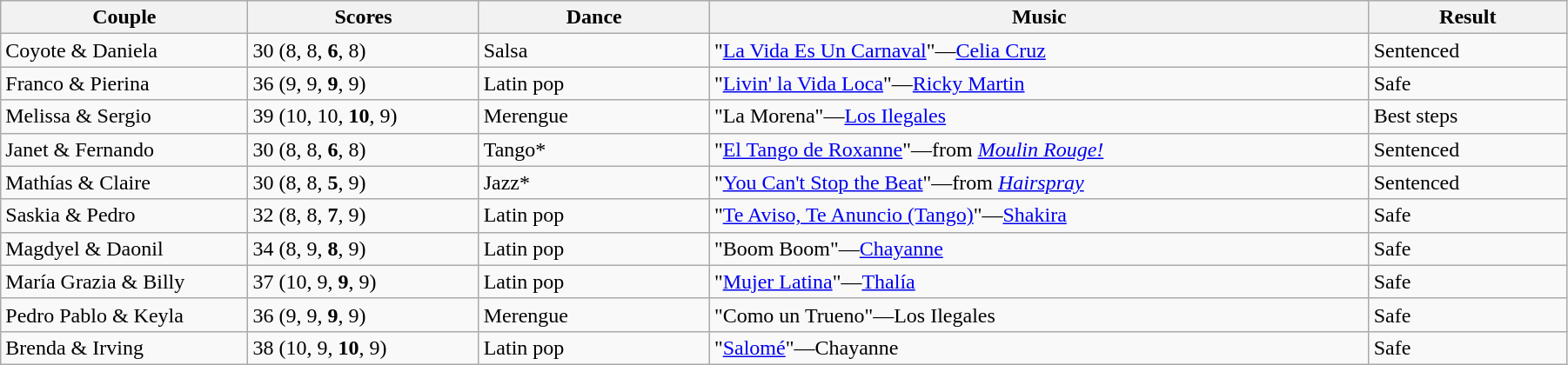<table class="wikitable sortable" style="width:95%; white-space:nowrap">
<tr>
<th style="width:15%;">Couple</th>
<th style="width:14%;">Scores</th>
<th style="width:14%;">Dance</th>
<th style="width:40%;">Music</th>
<th style="width:12%;">Result</th>
</tr>
<tr>
<td>Coyote & Daniela</td>
<td>30 (8, 8, <strong>6</strong>, 8)</td>
<td>Salsa</td>
<td>"<a href='#'>La Vida Es Un Carnaval</a>"—<a href='#'>Celia Cruz</a></td>
<td>Sentenced</td>
</tr>
<tr>
<td>Franco & Pierina</td>
<td>36 (9, 9, <strong>9</strong>, 9)</td>
<td>Latin pop</td>
<td>"<a href='#'>Livin' la Vida Loca</a>"—<a href='#'>Ricky Martin</a></td>
<td>Safe</td>
</tr>
<tr>
<td>Melissa & Sergio</td>
<td>39 (10, 10, <strong>10</strong>, 9)</td>
<td>Merengue</td>
<td>"La Morena"—<a href='#'>Los Ilegales</a></td>
<td>Best steps</td>
</tr>
<tr>
<td>Janet & Fernando</td>
<td>30 (8, 8, <strong>6</strong>, 8)</td>
<td>Tango*</td>
<td>"<a href='#'>El Tango de Roxanne</a>"—from <em><a href='#'>Moulin Rouge!</a></em></td>
<td>Sentenced</td>
</tr>
<tr>
<td>Mathías & Claire</td>
<td>30 (8, 8, <strong>5</strong>, 9)</td>
<td>Jazz*</td>
<td>"<a href='#'>You Can't Stop the Beat</a>"—from <em><a href='#'>Hairspray</a></em></td>
<td>Sentenced</td>
</tr>
<tr>
<td>Saskia & Pedro</td>
<td>32 (8, 8, <strong>7</strong>, 9)</td>
<td>Latin pop</td>
<td>"<a href='#'>Te Aviso, Te Anuncio (Tango)</a>"—<a href='#'>Shakira</a></td>
<td>Safe</td>
</tr>
<tr>
<td>Magdyel & Daonil</td>
<td>34 (8, 9, <strong>8</strong>, 9)</td>
<td>Latin pop</td>
<td>"Boom Boom"—<a href='#'>Chayanne</a></td>
<td>Safe</td>
</tr>
<tr>
<td>María Grazia & Billy</td>
<td>37 (10, 9, <strong>9</strong>, 9)</td>
<td>Latin pop</td>
<td>"<a href='#'>Mujer Latina</a>"—<a href='#'>Thalía</a></td>
<td>Safe</td>
</tr>
<tr>
<td>Pedro Pablo & Keyla</td>
<td>36 (9, 9, <strong>9</strong>, 9)</td>
<td>Merengue</td>
<td>"Como un Trueno"—Los Ilegales</td>
<td>Safe</td>
</tr>
<tr>
<td>Brenda & Irving</td>
<td>38 (10, 9, <strong>10</strong>, 9)</td>
<td>Latin pop</td>
<td>"<a href='#'>Salomé</a>"—Chayanne</td>
<td>Safe</td>
</tr>
</table>
